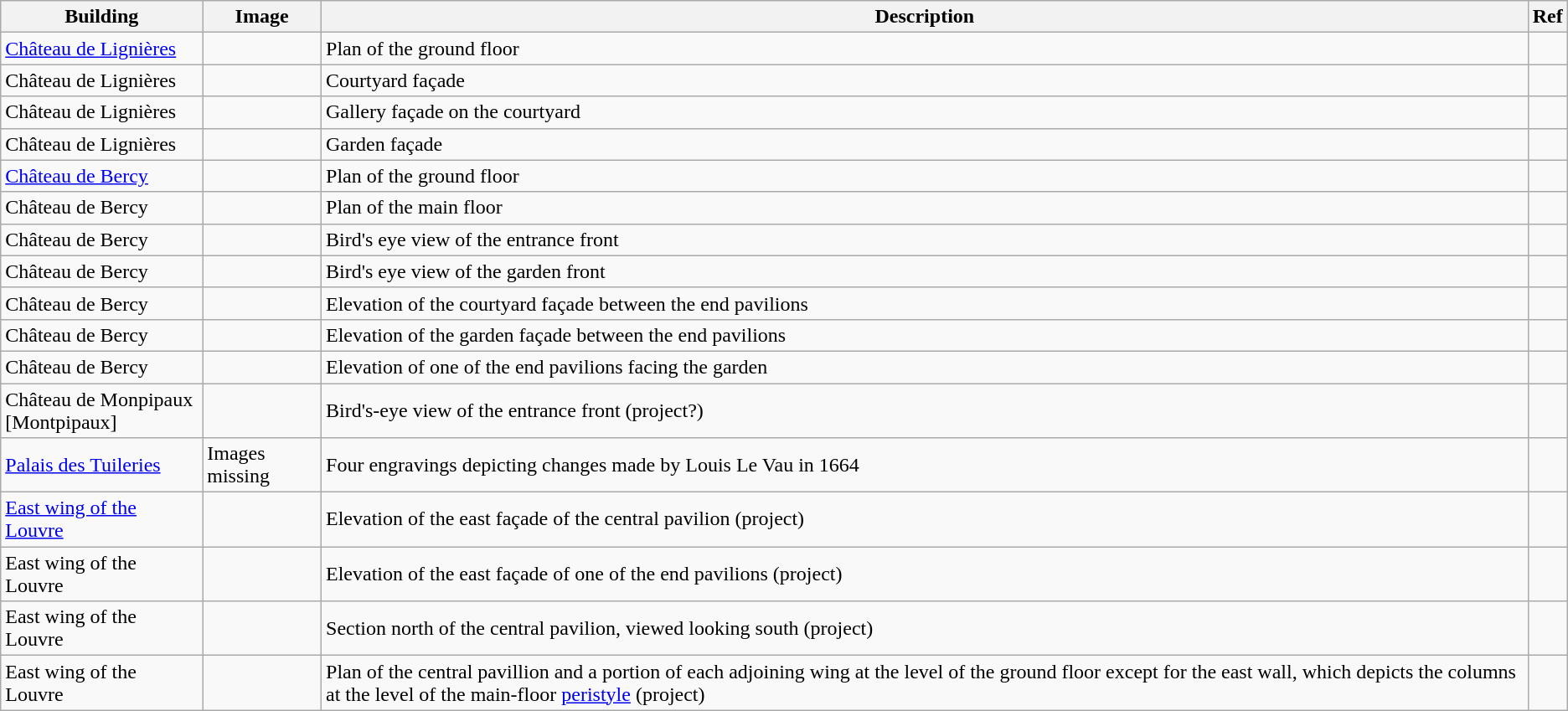<table class="wikitable">
<tr>
<th>Building</th>
<th>Image</th>
<th>Description</th>
<th>Ref</th>
</tr>
<tr>
<td><a href='#'>Château de Lignières</a></td>
<td></td>
<td>Plan of the ground floor</td>
<td></td>
</tr>
<tr>
<td>Château de Lignières</td>
<td></td>
<td>Courtyard façade</td>
<td></td>
</tr>
<tr>
<td>Château de Lignières</td>
<td></td>
<td>Gallery façade on the courtyard</td>
<td></td>
</tr>
<tr>
<td>Château de Lignières</td>
<td></td>
<td>Garden façade</td>
<td></td>
</tr>
<tr>
<td><a href='#'>Château de Bercy</a></td>
<td></td>
<td>Plan of the ground floor</td>
<td></td>
</tr>
<tr>
<td>Château de Bercy</td>
<td></td>
<td>Plan of the main floor</td>
<td></td>
</tr>
<tr>
<td>Château de Bercy</td>
<td></td>
<td>Bird's eye view of the entrance front</td>
<td></td>
</tr>
<tr>
<td>Château de Bercy</td>
<td></td>
<td>Bird's eye view of the garden front</td>
<td></td>
</tr>
<tr>
<td>Château de Bercy</td>
<td></td>
<td>Elevation of the courtyard façade between the end pavilions</td>
<td></td>
</tr>
<tr>
<td>Château de Bercy</td>
<td></td>
<td>Elevation of the garden façade between the end pavilions</td>
<td></td>
</tr>
<tr>
<td>Château de Bercy</td>
<td></td>
<td>Elevation of one of the end pavilions facing the garden</td>
<td></td>
</tr>
<tr>
<td>Château de Monpipaux<br>[Montpipaux]</td>
<td></td>
<td>Bird's-eye view of the entrance front (project?)</td>
<td></td>
</tr>
<tr>
<td><a href='#'>Palais des Tuileries</a></td>
<td>Images missing</td>
<td>Four engravings depicting changes made by Louis Le Vau in 1664</td>
<td></td>
</tr>
<tr>
<td><a href='#'>East wing of the Louvre</a></td>
<td></td>
<td>Elevation of the east façade of the central pavilion (project)</td>
<td></td>
</tr>
<tr>
<td>East wing of the Louvre</td>
<td></td>
<td>Elevation of the east façade of one of the end pavilions (project)</td>
<td></td>
</tr>
<tr>
<td>East wing of the Louvre</td>
<td></td>
<td>Section north of the central pavilion, viewed looking south (project)</td>
<td></td>
</tr>
<tr>
<td>East wing of the Louvre</td>
<td></td>
<td>Plan of the central pavillion and a portion of each adjoining wing at the level of the ground floor except for the east wall, which depicts the columns at the level of the main-floor <a href='#'>peristyle</a> (project)</td>
<td></td>
</tr>
</table>
